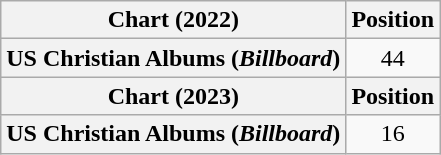<table class="wikitable plainrowheaders" style="text-align:center">
<tr>
<th scope="col">Chart (2022)</th>
<th scope="col">Position</th>
</tr>
<tr>
<th scope="row">US Christian Albums (<em>Billboard</em>)</th>
<td>44</td>
</tr>
<tr>
<th scope="col">Chart (2023)</th>
<th scope="col">Position</th>
</tr>
<tr>
<th scope="row">US Christian Albums (<em>Billboard</em>)</th>
<td>16</td>
</tr>
</table>
